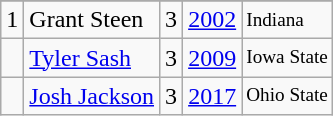<table class="wikitable">
<tr>
</tr>
<tr>
<td>1</td>
<td>Grant Steen</td>
<td>3</td>
<td><a href='#'>2002</a></td>
<td style="font-size:80%;">Indiana</td>
</tr>
<tr>
<td></td>
<td><a href='#'>Tyler Sash</a></td>
<td>3</td>
<td><a href='#'>2009</a></td>
<td style="font-size:80%;">Iowa State</td>
</tr>
<tr>
<td></td>
<td><a href='#'>Josh Jackson</a></td>
<td>3</td>
<td><a href='#'>2017</a></td>
<td style="font-size:80%;">Ohio State</td>
</tr>
</table>
